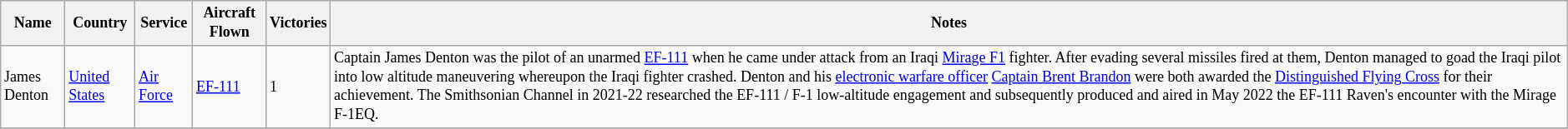<table class=wikitable style="font-size: 9pt; text-align:left"                              Robin olds>
<tr>
<th>Name</th>
<th>Country</th>
<th>Service</th>
<th>Aircraft Flown</th>
<th>Victories</th>
<th>Notes</th>
</tr>
<tr>
<td>James Denton</td>
<td> <a href='#'>United States</a></td>
<td><a href='#'>Air Force</a></td>
<td><a href='#'>EF-111</a></td>
<td>1</td>
<td>Captain James Denton was the pilot of an unarmed <a href='#'>EF-111</a> when he came under attack from an Iraqi <a href='#'>Mirage F1</a> fighter. After evading several missiles fired at them, Denton managed to goad the Iraqi pilot into low altitude maneuvering whereupon the Iraqi fighter crashed. Denton and his <a href='#'>electronic warfare officer</a> <a href='#'>Captain Brent Brandon</a> were both awarded the <a href='#'>Distinguished Flying Cross</a> for their achievement. The Smithsonian Channel in 2021-22 researched the EF-111 / F-1 low-altitude engagement and subsequently produced and aired in May 2022 the EF-111 Raven's encounter with the Mirage F-1EQ.</td>
</tr>
<tr>
</tr>
</table>
